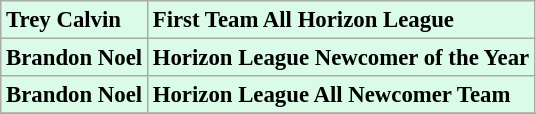<table class="wikitable" style="background:#d9fbe8; font-size:95%;">
<tr>
<td><strong>Trey Calvin</strong></td>
<td><strong>First Team All Horizon League</strong></td>
</tr>
<tr>
<td><strong>Brandon Noel</strong></td>
<td><strong>Horizon League Newcomer of the Year</strong></td>
</tr>
<tr>
<td><strong>Brandon Noel</strong></td>
<td><strong>Horizon League All Newcomer Team</strong></td>
</tr>
<tr>
</tr>
</table>
